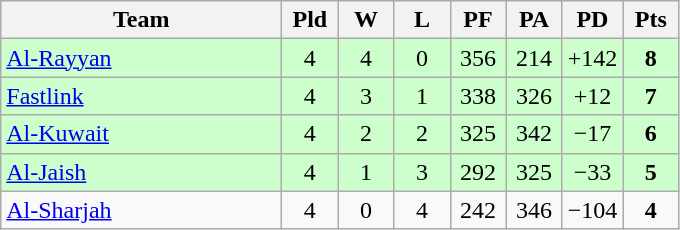<table class=wikitable style="text-align:center">
<tr>
<th width=180>Team</th>
<th width=30>Pld</th>
<th width=30>W</th>
<th width=30>L</th>
<th width=30>PF</th>
<th width=30>PA</th>
<th width=30>PD</th>
<th width=30>Pts</th>
</tr>
<tr bgcolor="#ccffcc">
<td align="left"> <a href='#'>Al-Rayyan</a></td>
<td>4</td>
<td>4</td>
<td>0</td>
<td>356</td>
<td>214</td>
<td>+142</td>
<td><strong>8</strong></td>
</tr>
<tr bgcolor="#ccffcc">
<td align="left"> <a href='#'>Fastlink</a></td>
<td>4</td>
<td>3</td>
<td>1</td>
<td>338</td>
<td>326</td>
<td>+12</td>
<td><strong>7</strong></td>
</tr>
<tr bgcolor="#ccffcc">
<td align="left"> <a href='#'>Al-Kuwait</a></td>
<td>4</td>
<td>2</td>
<td>2</td>
<td>325</td>
<td>342</td>
<td>−17</td>
<td><strong>6</strong></td>
</tr>
<tr bgcolor="#ccffcc">
<td align="left"> <a href='#'>Al-Jaish</a></td>
<td>4</td>
<td>1</td>
<td>3</td>
<td>292</td>
<td>325</td>
<td>−33</td>
<td><strong>5</strong></td>
</tr>
<tr>
<td align="left"> <a href='#'>Al-Sharjah</a></td>
<td>4</td>
<td>0</td>
<td>4</td>
<td>242</td>
<td>346</td>
<td>−104</td>
<td><strong>4</strong></td>
</tr>
</table>
